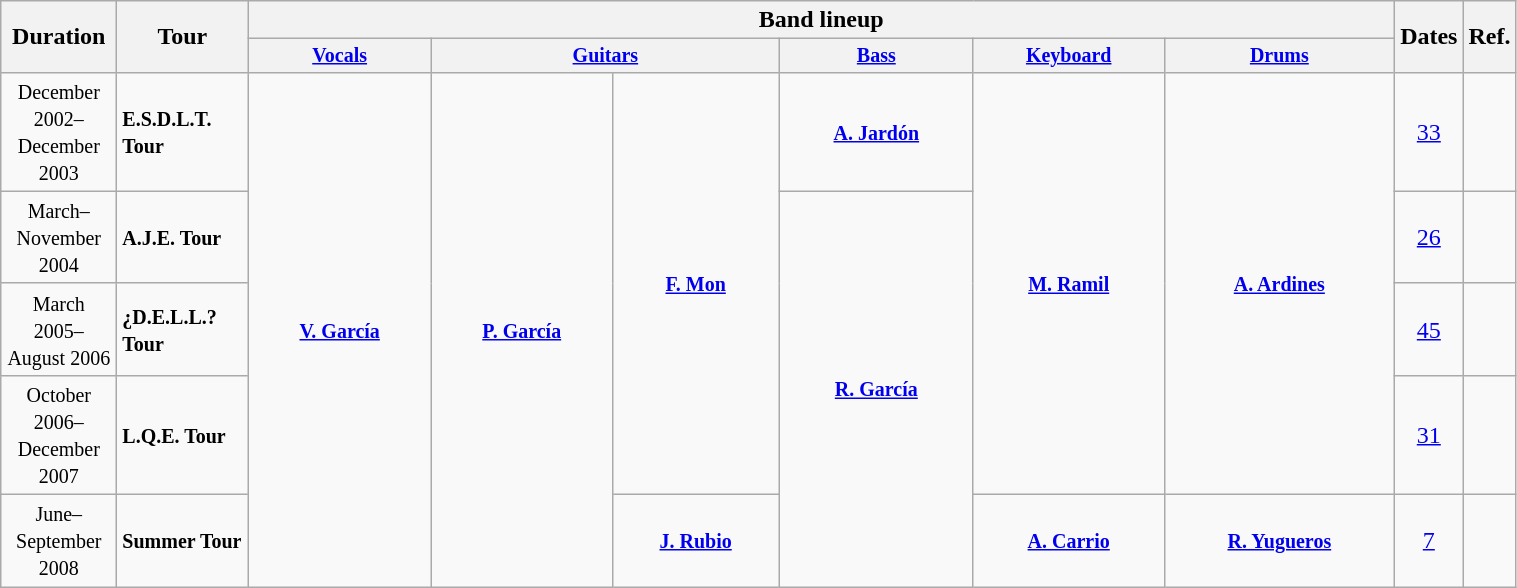<table class="wikitable" style="width:80%">
<tr>
<th width="70" rowspan="2">Duration</th>
<th width="80" rowspan="2">Tour</th>
<th colspan="6">Band lineup</th>
<th width="10" rowspan="2">Dates</th>
<th width="5" rowspan="2">Ref.</th>
</tr>
<tr style="font-size:smaller;">
<th align="center"><a href='#'>Vocals</a></th>
<th align="center" colspan="2"><a href='#'>Guitars</a></th>
<th align="center"><a href='#'>Bass</a></th>
<th align="center"><a href='#'>Keyboard</a></th>
<th align="center"><a href='#'>Drums</a></th>
</tr>
<tr>
<td align="center"><small>December 2002–December 2003</small></td>
<td><small><strong>E.S.D.L.T. Tour</strong></small></td>
<td align="center" rowspan="5"><small><strong><a href='#'>V. García</a></strong></small></td>
<td align="center" rowspan="5"><small><strong><a href='#'>P. García</a></strong></small></td>
<td align="center" rowspan="4"><small><strong><a href='#'>F. Mon</a></strong></small></td>
<td align="center" rowspan="1"><small><strong><a href='#'>A. Jardón</a></strong></small></td>
<td align="center" rowspan="4"><small><strong><a href='#'>M. Ramil</a></strong></small></td>
<td align="center" rowspan="4"><small><strong><a href='#'>A. Ardines</a></strong></small></td>
<td align="center"><a href='#'>33</a></td>
<td></td>
</tr>
<tr>
<td align="center"><small>March–November 2004</small></td>
<td><small><strong>A.J.E. Tour</strong></small></td>
<td align="center" rowspan="4"><small><strong><a href='#'>R. García</a></strong></small></td>
<td align="center"><a href='#'>26</a></td>
<td></td>
</tr>
<tr>
<td align="center"><small>March 2005–August 2006</small></td>
<td><small><strong>¿D.E.L.L.? Tour</strong></small></td>
<td align="center"><a href='#'>45</a></td>
<td></td>
</tr>
<tr>
<td align="center"><small>October 2006–December 2007</small></td>
<td><small><strong>L.Q.E. Tour</strong></small></td>
<td align="center"><a href='#'>31</a></td>
<td></td>
</tr>
<tr>
<td align="center"><small>June–September 2008</small></td>
<td><small><strong>Summer Tour</strong></small></td>
<td align="center" rowspan="3"><small><strong><a href='#'>J. Rubio</a></strong></small></td>
<td align="center" rowspan="5"><small><strong><a href='#'>A. Carrio</a></strong></small></td>
<td align="center" rowspan="6"><small><strong><a href='#'>R. Yugueros</a></strong></small></td>
<td align="center"><a href='#'>7</a></td>
<td></td>
</tr>
</table>
